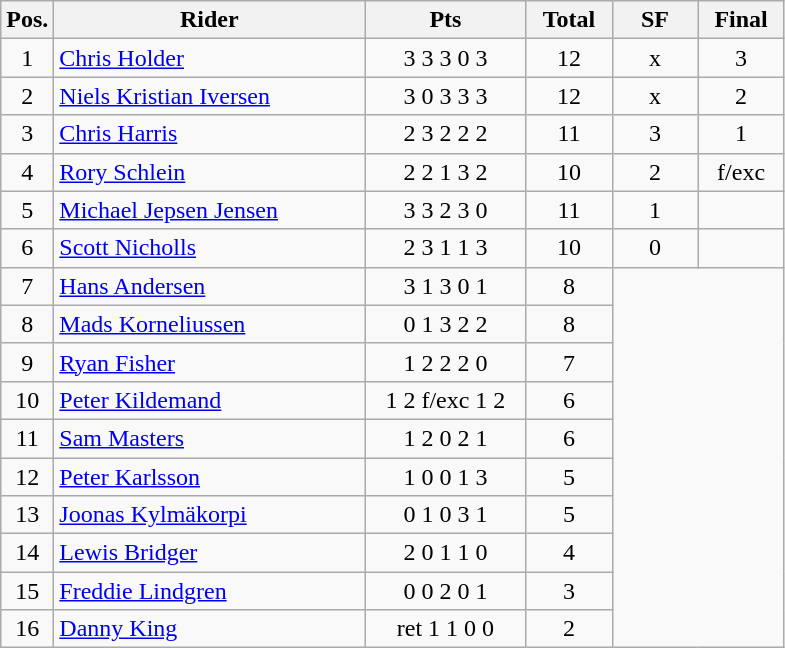<table class=wikitable>
<tr>
<th width=25px>Pos.</th>
<th width=200px>Rider</th>
<th width=100px>Pts</th>
<th width=50px>Total</th>
<th width=50px>SF</th>
<th width=50px>Final</th>
</tr>
<tr align=center >
<td>1</td>
<td align=left> <a href='#'>Chris Holder</a></td>
<td>3	3	3	0	3</td>
<td>12</td>
<td>x</td>
<td>3</td>
</tr>
<tr align=center>
<td>2</td>
<td align=left> <a href='#'>Niels Kristian Iversen</a></td>
<td>3	0	3	3	3</td>
<td>12</td>
<td>x</td>
<td>2</td>
</tr>
<tr align=center>
<td>3</td>
<td align=left> <a href='#'>Chris Harris</a></td>
<td>2	3	2	2	2</td>
<td>11</td>
<td>3</td>
<td>1</td>
</tr>
<tr align=center>
<td>4</td>
<td align=left> <a href='#'>Rory Schlein</a></td>
<td>2	2	1	3	2</td>
<td>10</td>
<td>2</td>
<td>f/exc</td>
</tr>
<tr align=center>
<td>5</td>
<td align=left> <a href='#'>Michael Jepsen Jensen</a></td>
<td>3	3	2	3 0</td>
<td>11</td>
<td>1</td>
<td></td>
</tr>
<tr align=center>
<td>6</td>
<td align=left> <a href='#'>Scott Nicholls</a></td>
<td>2	3	1	1	3</td>
<td>10</td>
<td>0</td>
<td></td>
</tr>
<tr align=center>
<td>7</td>
<td align=left> <a href='#'>Hans Andersen</a></td>
<td>3	1	3	0	1</td>
<td>8</td>
</tr>
<tr align=center>
<td>8</td>
<td align=left> <a href='#'>Mads Korneliussen</a></td>
<td>0	1	3	2	2</td>
<td>8</td>
</tr>
<tr align=center>
<td>9</td>
<td align=left> <a href='#'>Ryan Fisher</a></td>
<td>1	2	2	2	0</td>
<td>7</td>
</tr>
<tr align=center>
<td>10</td>
<td align=left> <a href='#'>Peter Kildemand</a></td>
<td>1	2	f/exc	1	2</td>
<td>6</td>
</tr>
<tr align=center>
<td>11</td>
<td align=left> <a href='#'>Sam Masters</a></td>
<td>1	2	0	2	1</td>
<td>6</td>
</tr>
<tr align=center>
<td>12</td>
<td align=left> <a href='#'>Peter Karlsson</a></td>
<td>1	0	0	1	3</td>
<td>5</td>
</tr>
<tr align=center>
<td>13</td>
<td align=left> <a href='#'>Joonas Kylmäkorpi</a></td>
<td>0	1	0	3	1</td>
<td>5</td>
</tr>
<tr align=center>
<td>14</td>
<td align=left> <a href='#'>Lewis Bridger</a></td>
<td>2	0	1	1	0</td>
<td>4</td>
</tr>
<tr align=center>
<td>15</td>
<td align=left> <a href='#'>Freddie Lindgren</a></td>
<td>0	0	2	0	1</td>
<td>3</td>
</tr>
<tr align=center>
<td>16</td>
<td align=left> <a href='#'>Danny King</a></td>
<td>ret	1	1	0	0</td>
<td>2</td>
</tr>
</table>
